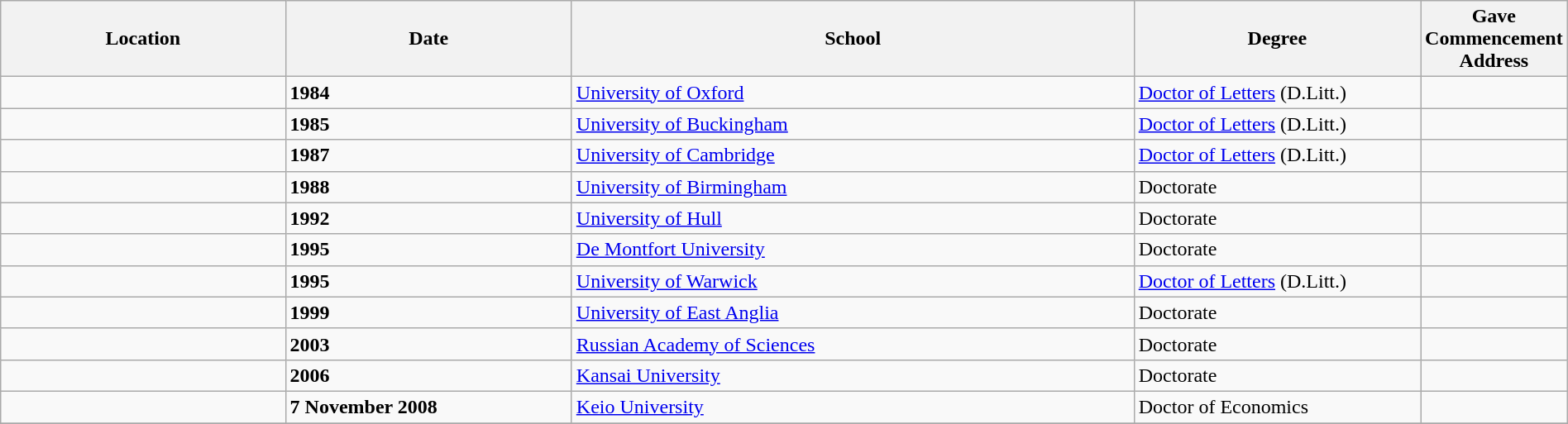<table class="wikitable" style="width:100%;">
<tr>
<th style="width:20%;">Location</th>
<th style="width:20%;">Date</th>
<th style="width:40%;">School</th>
<th style="width:20%;">Degree</th>
<th style="width:20%;">Gave Commencement Address</th>
</tr>
<tr>
<td></td>
<td><strong>1984</strong></td>
<td><a href='#'>University of Oxford</a></td>
<td><a href='#'>Doctor of Letters</a> (D.Litt.)</td>
<td></td>
</tr>
<tr>
<td></td>
<td><strong>1985</strong></td>
<td><a href='#'>University of Buckingham</a></td>
<td><a href='#'>Doctor of Letters</a> (D.Litt.)</td>
<td></td>
</tr>
<tr>
<td></td>
<td><strong>1987</strong></td>
<td><a href='#'>University of Cambridge</a></td>
<td><a href='#'>Doctor of Letters</a> (D.Litt.)</td>
<td></td>
</tr>
<tr>
<td></td>
<td><strong>1988</strong></td>
<td><a href='#'>University of Birmingham</a></td>
<td>Doctorate</td>
<td></td>
</tr>
<tr>
<td></td>
<td><strong>1992</strong></td>
<td><a href='#'>University of Hull</a></td>
<td>Doctorate</td>
<td></td>
</tr>
<tr>
<td></td>
<td><strong>1995</strong></td>
<td><a href='#'>De Montfort University</a></td>
<td>Doctorate</td>
<td></td>
</tr>
<tr>
<td></td>
<td><strong>1995</strong></td>
<td><a href='#'>University of Warwick</a></td>
<td><a href='#'>Doctor of Letters</a> (D.Litt.)</td>
<td></td>
</tr>
<tr>
<td></td>
<td><strong>1999</strong></td>
<td><a href='#'>University of East Anglia</a></td>
<td>Doctorate</td>
<td></td>
</tr>
<tr>
<td></td>
<td><strong>2003</strong></td>
<td><a href='#'>Russian Academy of Sciences</a></td>
<td>Doctorate</td>
<td></td>
</tr>
<tr>
<td></td>
<td><strong>2006</strong></td>
<td><a href='#'>Kansai University</a></td>
<td>Doctorate</td>
<td></td>
</tr>
<tr>
<td></td>
<td><strong>7 November 2008</strong></td>
<td><a href='#'>Keio University</a></td>
<td>Doctor of Economics</td>
<td></td>
</tr>
<tr>
</tr>
</table>
